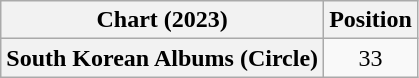<table class="wikitable plainrowheaders" style="text-align:center">
<tr>
<th scope="col">Chart (2023)</th>
<th scope="col">Position</th>
</tr>
<tr>
<th scope="row">South Korean Albums (Circle)</th>
<td>33</td>
</tr>
</table>
